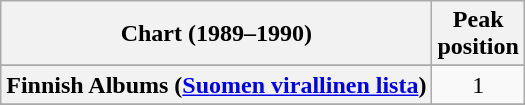<table class="wikitable sortable plainrowheaders">
<tr>
<th scope="col">Chart (1989–1990)</th>
<th scope="col">Peak<br>position</th>
</tr>
<tr>
</tr>
<tr>
</tr>
<tr>
</tr>
<tr>
</tr>
<tr>
<th scope="row">Finnish Albums (<a href='#'>Suomen virallinen lista</a>)</th>
<td align="center">1</td>
</tr>
<tr>
</tr>
<tr>
</tr>
<tr>
</tr>
<tr>
</tr>
<tr>
</tr>
<tr>
</tr>
<tr>
</tr>
<tr>
</tr>
<tr>
</tr>
</table>
